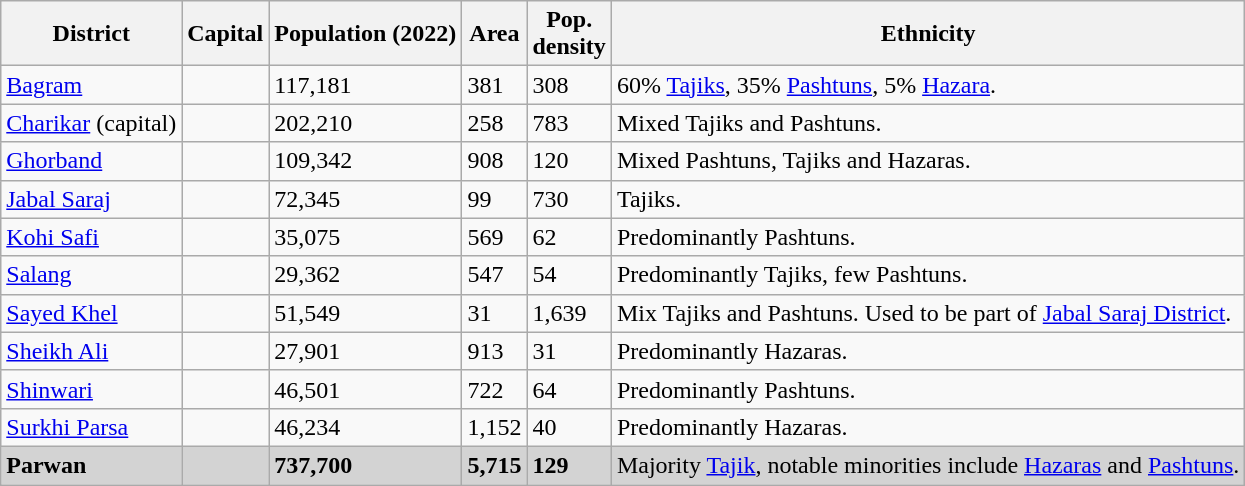<table class="wikitable sortable">
<tr>
<th>District</th>
<th>Capital</th>
<th>Population (2022)</th>
<th>Area</th>
<th>Pop.<br>density</th>
<th>Ethnicity</th>
</tr>
<tr>
<td><a href='#'>Bagram</a></td>
<td></td>
<td>117,181</td>
<td>381</td>
<td>308</td>
<td>60% <a href='#'>Tajiks</a>, 35% <a href='#'>Pashtuns</a>, 5% <a href='#'>Hazara</a>.</td>
</tr>
<tr>
<td><a href='#'>Charikar</a> (capital)</td>
<td></td>
<td>202,210</td>
<td>258</td>
<td>783</td>
<td>Mixed Tajiks and Pashtuns.</td>
</tr>
<tr>
<td><a href='#'>Ghorband</a></td>
<td></td>
<td>109,342</td>
<td>908</td>
<td>120</td>
<td>Mixed Pashtuns, Tajiks and Hazaras.</td>
</tr>
<tr>
<td><a href='#'>Jabal Saraj</a></td>
<td></td>
<td>72,345</td>
<td>99</td>
<td>730</td>
<td>Tajiks.</td>
</tr>
<tr>
<td><a href='#'>Kohi Safi</a></td>
<td></td>
<td>35,075</td>
<td>569</td>
<td>62</td>
<td>Predominantly Pashtuns.</td>
</tr>
<tr>
<td><a href='#'>Salang</a></td>
<td></td>
<td>29,362</td>
<td>547</td>
<td>54</td>
<td>Predominantly Tajiks, few Pashtuns.</td>
</tr>
<tr>
<td><a href='#'>Sayed Khel</a></td>
<td></td>
<td>51,549</td>
<td>31</td>
<td>1,639</td>
<td>Mix Tajiks and Pashtuns. Used to be part of <a href='#'>Jabal Saraj District</a>.</td>
</tr>
<tr>
<td><a href='#'>Sheikh Ali</a></td>
<td></td>
<td>27,901</td>
<td>913</td>
<td>31</td>
<td>Predominantly Hazaras.</td>
</tr>
<tr>
<td><a href='#'>Shinwari</a></td>
<td></td>
<td>46,501</td>
<td>722</td>
<td>64</td>
<td>Predominantly Pashtuns.</td>
</tr>
<tr>
<td><a href='#'>Surkhi Parsa</a></td>
<td></td>
<td>46,234</td>
<td>1,152</td>
<td>40</td>
<td>Predominantly Hazaras. </td>
</tr>
<tr bgcolor="#d3d3d3">
<td><strong>Parwan</strong></td>
<td></td>
<td><strong>737,700</strong></td>
<td><strong>5,715</strong></td>
<td><strong>129</strong></td>
<td>Majority <a href='#'>Tajik</a>, notable minorities include <a href='#'>Hazaras</a> and <a href='#'>Pashtuns</a>.</td>
</tr>
</table>
